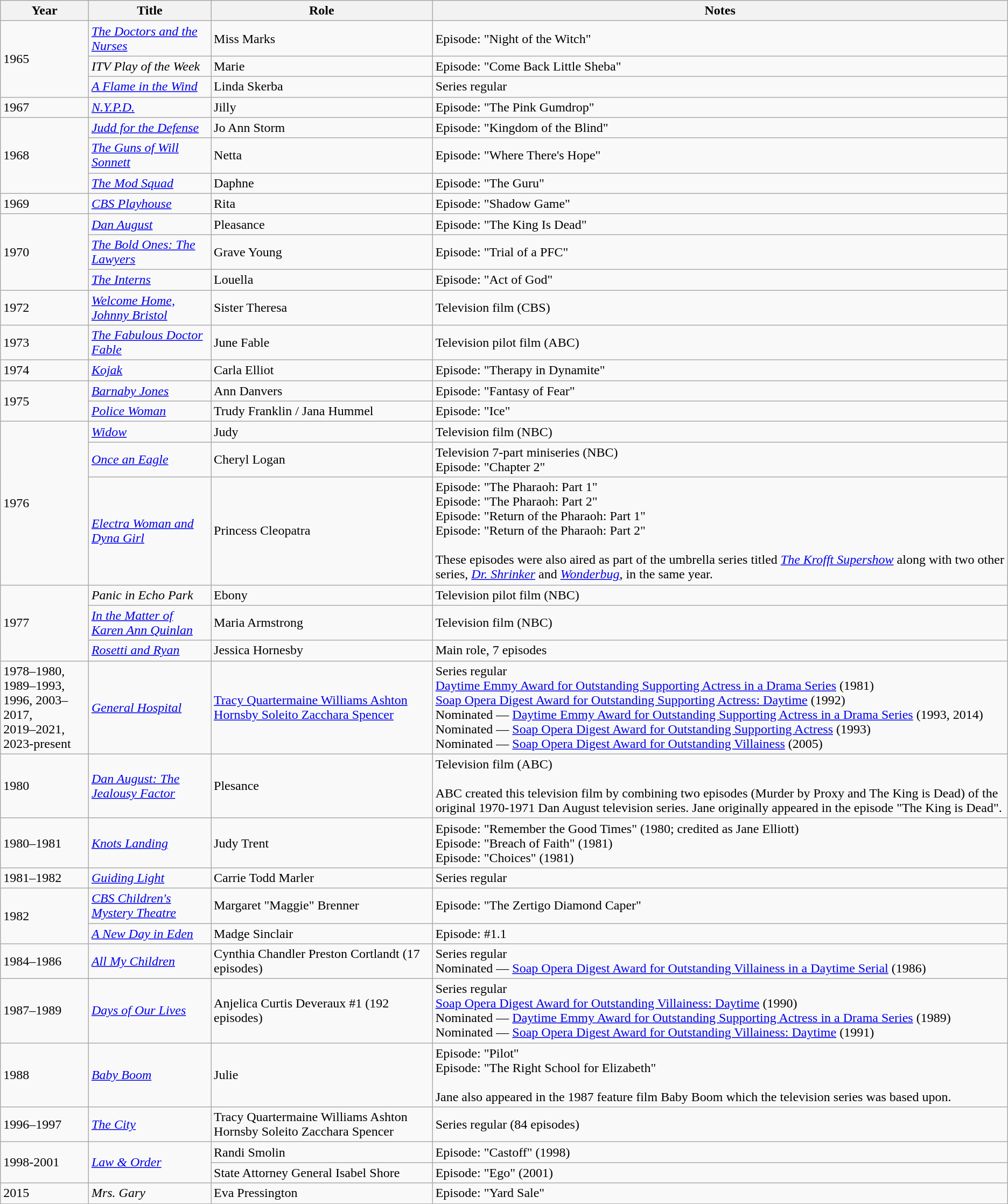<table class="wikitable">
<tr>
<th>Year</th>
<th>Title</th>
<th>Role</th>
<th>Notes</th>
</tr>
<tr>
<td rowspan=3>1965</td>
<td><em><a href='#'>The Doctors and the Nurses</a></em></td>
<td>Miss Marks</td>
<td>Episode: "Night of the Witch"</td>
</tr>
<tr>
<td><em>ITV Play of the Week</em></td>
<td>Marie</td>
<td>Episode: "Come Back Little Sheba"</td>
</tr>
<tr>
<td><em><a href='#'>A Flame in the Wind</a></em></td>
<td>Linda Skerba</td>
<td>Series regular</td>
</tr>
<tr>
<td>1967</td>
<td><em><a href='#'>N.Y.P.D.</a> </em></td>
<td>Jilly</td>
<td>Episode: "The Pink Gumdrop"</td>
</tr>
<tr>
<td rowspan=3>1968</td>
<td><em><a href='#'>Judd for the Defense</a></em></td>
<td>Jo Ann Storm</td>
<td>Episode: "Kingdom of the Blind"</td>
</tr>
<tr>
<td><em><a href='#'>The Guns of Will Sonnett</a></em></td>
<td>Netta</td>
<td>Episode: "Where There's Hope"</td>
</tr>
<tr>
<td><em><a href='#'>The Mod Squad</a> </em></td>
<td>Daphne</td>
<td>Episode: "The Guru"</td>
</tr>
<tr>
<td>1969</td>
<td><em><a href='#'>CBS Playhouse</a></em></td>
<td>Rita</td>
<td>Episode: "Shadow Game"</td>
</tr>
<tr>
<td rowspan=3>1970</td>
<td><em><a href='#'>Dan August</a></em></td>
<td>Pleasance</td>
<td>Episode: "The King Is Dead"</td>
</tr>
<tr>
<td><em><a href='#'>The Bold Ones: The Lawyers</a></em></td>
<td>Grave Young</td>
<td>Episode: "Trial of a PFC"</td>
</tr>
<tr>
<td><em><a href='#'>The Interns</a></em></td>
<td>Louella</td>
<td>Episode: "Act of God"</td>
</tr>
<tr>
<td>1972</td>
<td><em><a href='#'>Welcome Home, Johnny Bristol</a></em></td>
<td>Sister Theresa</td>
<td>Television film (CBS)</td>
</tr>
<tr>
<td>1973</td>
<td><em><a href='#'>The Fabulous Doctor Fable</a></em></td>
<td>June Fable</td>
<td>Television pilot film (ABC)</td>
</tr>
<tr>
<td>1974</td>
<td><em><a href='#'>Kojak</a></em></td>
<td>Carla Elliot</td>
<td>Episode: "Therapy in Dynamite"</td>
</tr>
<tr>
<td rowspan=2>1975</td>
<td><em><a href='#'>Barnaby Jones</a></em></td>
<td>Ann Danvers</td>
<td>Episode: "Fantasy of Fear"</td>
</tr>
<tr>
<td><em><a href='#'>Police Woman</a></em></td>
<td>Trudy Franklin / Jana Hummel</td>
<td>Episode: "Ice"</td>
</tr>
<tr>
<td rowspan=3>1976</td>
<td><em><a href='#'>Widow</a></em></td>
<td>Judy</td>
<td>Television film (NBC)</td>
</tr>
<tr>
<td><em><a href='#'>Once an Eagle</a></em></td>
<td>Cheryl Logan</td>
<td>Television 7-part miniseries (NBC)<br>Episode: "Chapter 2"</td>
</tr>
<tr>
<td><em><a href='#'>Electra Woman and Dyna Girl</a></em></td>
<td>Princess Cleopatra</td>
<td>Episode: "The Pharaoh: Part 1"<br>Episode: "The Pharaoh: Part 2"<br>Episode: "Return of the Pharaoh: Part 1"<br>Episode: "Return of the Pharaoh: Part 2"<br><br>These episodes were also aired as part of the umbrella series titled <em><a href='#'>The Krofft Supershow</a></em> along with two other series, <em><a href='#'>Dr. Shrinker</a></em> and <em><a href='#'>Wonderbug</a></em>, in the same year.</td>
</tr>
<tr>
<td rowspan=3>1977</td>
<td><em>Panic in Echo Park</em></td>
<td>Ebony</td>
<td>Television pilot film (NBC)</td>
</tr>
<tr>
<td><em><a href='#'>In the Matter of Karen Ann Quinlan</a></em></td>
<td>Maria Armstrong</td>
<td>Television film (NBC)</td>
</tr>
<tr>
<td><em><a href='#'>Rosetti and Ryan</a></em></td>
<td>Jessica Hornesby</td>
<td>Main role, 7 episodes</td>
</tr>
<tr>
<td>1978–1980, <br> 1989–1993, <br> 1996, 2003–2017, <br> 2019–2021, 2023-present</td>
<td><em><a href='#'>General Hospital</a></em></td>
<td><a href='#'>Tracy Quartermaine Williams Ashton Hornsby Soleito Zacchara Spencer</a></td>
<td>Series regular<br><a href='#'>Daytime Emmy Award for Outstanding Supporting Actress in a Drama Series</a> (1981)<br><a href='#'>Soap Opera Digest Award for Outstanding Supporting Actress: Daytime</a> (1992)<br>Nominated — <a href='#'>Daytime Emmy Award for Outstanding Supporting Actress in a Drama Series</a> (1993, 2014)<br>Nominated — <a href='#'>Soap Opera Digest Award for Outstanding Supporting Actress</a> (1993)<br>Nominated — <a href='#'>Soap Opera Digest Award for Outstanding Villainess</a> (2005)</td>
</tr>
<tr>
<td>1980</td>
<td><em><a href='#'>Dan August: The Jealousy Factor</a></em></td>
<td>Plesance</td>
<td>Television film (ABC)<br><br>ABC created this television film by combining two episodes (Murder by Proxy and The King is Dead) of the original 1970-1971 Dan August television series.  Jane originally appeared in the episode "The King is Dead".</td>
</tr>
<tr>
<td>1980–1981</td>
<td><em><a href='#'>Knots Landing</a></em></td>
<td>Judy Trent</td>
<td>Episode: "Remember the Good Times" (1980; credited as Jane Elliott)<br>Episode: "Breach of Faith" (1981)<br>Episode: "Choices" (1981)</td>
</tr>
<tr>
<td>1981–1982</td>
<td><em><a href='#'>Guiding Light</a></em></td>
<td>Carrie Todd Marler</td>
<td>Series regular</td>
</tr>
<tr>
<td rowspan=2>1982</td>
<td><em><a href='#'>CBS Children's Mystery Theatre</a></em></td>
<td>Margaret "Maggie" Brenner</td>
<td>Episode: "The Zertigo Diamond Caper"</td>
</tr>
<tr>
<td><em><a href='#'>A New Day in Eden</a></em></td>
<td>Madge Sinclair</td>
<td>Episode: #1.1</td>
</tr>
<tr>
<td>1984–1986</td>
<td><em><a href='#'>All My Children</a></em></td>
<td>Cynthia Chandler Preston Cortlandt (17 episodes)</td>
<td>Series regular<br>Nominated — <a href='#'>Soap Opera Digest Award for Outstanding Villainess in a Daytime Serial</a> (1986)</td>
</tr>
<tr>
<td>1987–1989</td>
<td><em><a href='#'>Days of Our Lives</a></em></td>
<td>Anjelica Curtis Deveraux #1 (192 episodes)</td>
<td>Series regular<br><a href='#'>Soap Opera Digest Award for Outstanding Villainess: Daytime</a> (1990)<br>Nominated — <a href='#'>Daytime Emmy Award for Outstanding Supporting Actress in a Drama Series</a> (1989)<br>Nominated — <a href='#'>Soap Opera Digest Award for Outstanding Villainess: Daytime</a> (1991)</td>
</tr>
<tr>
<td>1988</td>
<td><em><a href='#'>Baby Boom</a></em></td>
<td>Julie</td>
<td>Episode: "Pilot"<br>Episode: "The Right School for Elizabeth"<br><br>Jane also appeared in the 1987 feature film Baby Boom which the television series was based upon.</td>
</tr>
<tr>
<td>1996–1997</td>
<td><em><a href='#'>The City</a></em></td>
<td>Tracy Quartermaine Williams Ashton Hornsby Soleito Zacchara Spencer</td>
<td>Series regular (84 episodes)</td>
</tr>
<tr>
<td rowspan=2>1998-2001</td>
<td rowspan=2><em><a href='#'>Law & Order</a></em></td>
<td>Randi Smolin</td>
<td>Episode: "Castoff" (1998)</td>
</tr>
<tr>
<td>State Attorney General Isabel Shore</td>
<td>Episode: "Ego" (2001)</td>
</tr>
<tr>
<td>2015</td>
<td><em>Mrs. Gary</em></td>
<td>Eva Pressington</td>
<td>Episode: "Yard Sale"</td>
</tr>
</table>
